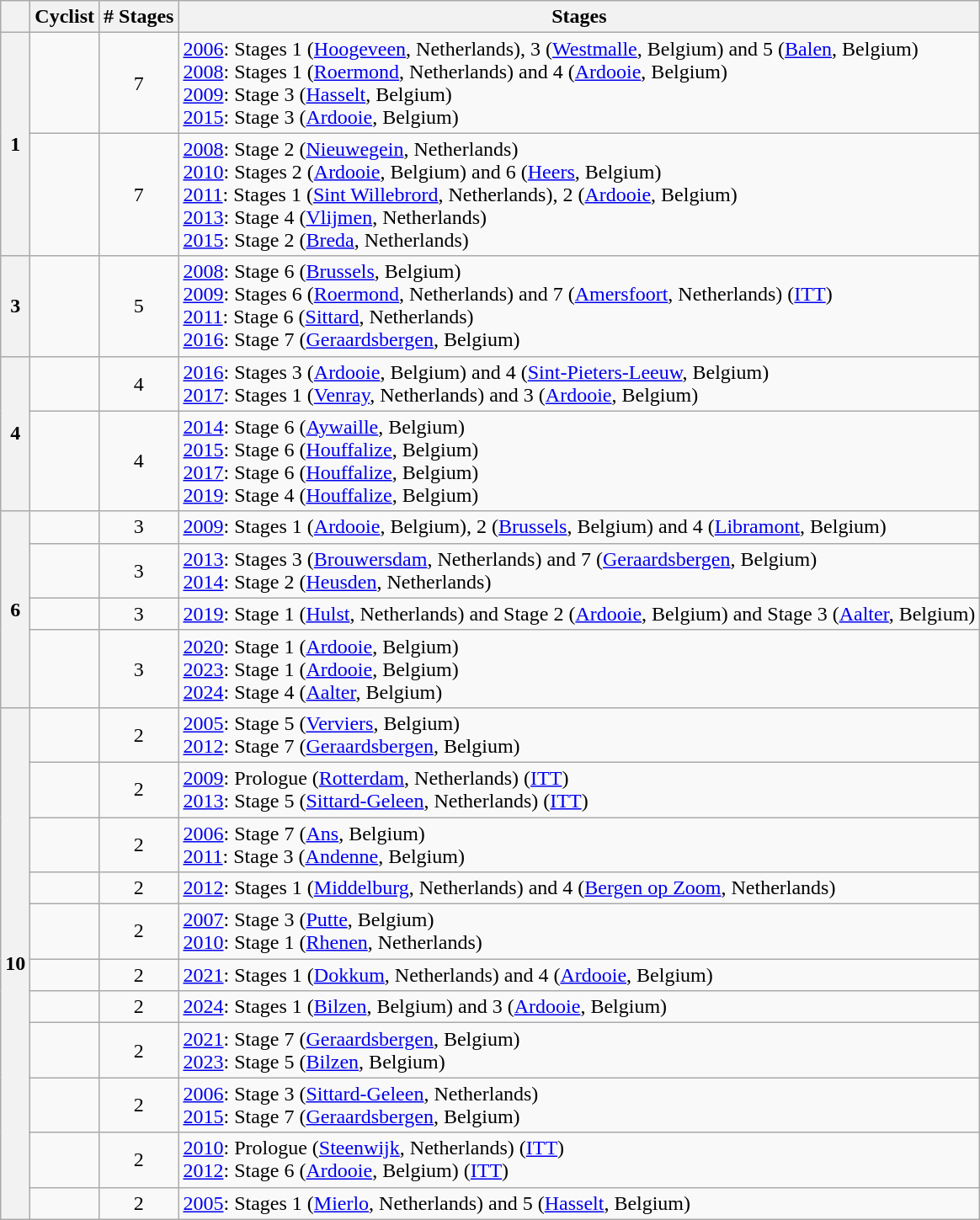<table class="wikitable">
<tr>
<th></th>
<th>Cyclist</th>
<th># Stages</th>
<th>Stages</th>
</tr>
<tr>
<th rowspan="2">1</th>
<td></td>
<td align="center">7</td>
<td><a href='#'>2006</a>: Stages 1 (<a href='#'>Hoogeveen</a>, Netherlands), 3 (<a href='#'>Westmalle</a>, Belgium) and 5 (<a href='#'>Balen</a>, Belgium)<br> <a href='#'>2008</a>: Stages 1 (<a href='#'>Roermond</a>, Netherlands) and 4 (<a href='#'>Ardooie</a>, Belgium)<br> <a href='#'>2009</a>: Stage 3 (<a href='#'>Hasselt</a>, Belgium)<br><a href='#'>2015</a>: Stage 3 (<a href='#'>Ardooie</a>, Belgium)</td>
</tr>
<tr>
<td></td>
<td align="center">7</td>
<td><a href='#'>2008</a>: Stage 2 (<a href='#'>Nieuwegein</a>, Netherlands)<br><a href='#'>2010</a>: Stages 2 (<a href='#'>Ardooie</a>, Belgium) and 6 (<a href='#'>Heers</a>, Belgium)<br><a href='#'>2011</a>: Stages 1 (<a href='#'>Sint Willebrord</a>, Netherlands), 2 (<a href='#'>Ardooie</a>, Belgium)<br><a href='#'>2013</a>: Stage 4 (<a href='#'>Vlijmen</a>, Netherlands)<br><a href='#'>2015</a>: Stage 2 (<a href='#'>Breda</a>, Netherlands)</td>
</tr>
<tr>
<th>3</th>
<td></td>
<td align="center">5</td>
<td><a href='#'>2008</a>: Stage 6 (<a href='#'>Brussels</a>, Belgium)<br><a href='#'>2009</a>: Stages 6 (<a href='#'>Roermond</a>, Netherlands) and 7 (<a href='#'>Amersfoort</a>, Netherlands) (<a href='#'>ITT</a>)<br><a href='#'>2011</a>: Stage 6 (<a href='#'>Sittard</a>, Netherlands)<br><a href='#'>2016</a>: Stage 7 (<a href='#'>Geraardsbergen</a>, Belgium)</td>
</tr>
<tr>
<th rowspan="2">4</th>
<td></td>
<td align="center">4</td>
<td><a href='#'>2016</a>: Stages 3 (<a href='#'>Ardooie</a>, Belgium) and 4 (<a href='#'>Sint-Pieters-Leeuw</a>, Belgium)<br><a href='#'>2017</a>: Stages 1 (<a href='#'>Venray</a>, Netherlands) and 3 (<a href='#'>Ardooie</a>, Belgium)</td>
</tr>
<tr>
<td></td>
<td align="center">4</td>
<td><a href='#'>2014</a>: Stage 6 (<a href='#'>Aywaille</a>, Belgium)<br><a href='#'>2015</a>: Stage 6 (<a href='#'>Houffalize</a>, Belgium)<br><a href='#'>2017</a>: Stage 6 (<a href='#'>Houffalize</a>, Belgium)<br> <a href='#'>2019</a>: Stage 4 (<a href='#'>Houffalize</a>, Belgium)</td>
</tr>
<tr>
<th rowspan="4">6</th>
<td></td>
<td align="center">3</td>
<td><a href='#'>2009</a>: Stages 1 (<a href='#'>Ardooie</a>, Belgium), 2 (<a href='#'>Brussels</a>, Belgium) and 4 (<a href='#'>Libramont</a>, Belgium)</td>
</tr>
<tr>
<td></td>
<td align="center">3</td>
<td><a href='#'>2013</a>: Stages 3 (<a href='#'>Brouwersdam</a>, Netherlands) and 7 (<a href='#'>Geraardsbergen</a>, Belgium)<br><a href='#'>2014</a>: Stage 2 (<a href='#'>Heusden</a>, Netherlands)</td>
</tr>
<tr>
<td></td>
<td align="center">3</td>
<td><a href='#'>2019</a>: Stage 1 (<a href='#'>Hulst</a>, Netherlands) and Stage 2 (<a href='#'>Ardooie</a>, Belgium) and Stage 3 (<a href='#'>Aalter</a>, Belgium)</td>
</tr>
<tr>
<td></td>
<td align="center">3</td>
<td><a href='#'>2020</a>: Stage 1 (<a href='#'>Ardooie</a>, Belgium)<br><a href='#'>2023</a>: Stage 1 (<a href='#'>Ardooie</a>, Belgium) <br><a href='#'>2024</a>: Stage 4 (<a href='#'>Aalter</a>, Belgium)</td>
</tr>
<tr>
<th rowspan="11">10</th>
<td></td>
<td align="center">2</td>
<td><a href='#'>2005</a>: Stage 5 (<a href='#'>Verviers</a>, Belgium)<br><a href='#'>2012</a>: Stage 7 (<a href='#'>Geraardsbergen</a>, Belgium)</td>
</tr>
<tr>
<td></td>
<td align="center">2</td>
<td><a href='#'>2009</a>: Prologue (<a href='#'>Rotterdam</a>, Netherlands) (<a href='#'>ITT</a>)<br><a href='#'>2013</a>: Stage 5 (<a href='#'>Sittard-Geleen</a>, Netherlands) (<a href='#'>ITT</a>)</td>
</tr>
<tr>
<td></td>
<td align="center">2</td>
<td><a href='#'>2006</a>: Stage 7 (<a href='#'>Ans</a>, Belgium)<br><a href='#'>2011</a>: Stage 3 (<a href='#'>Andenne</a>, Belgium)</td>
</tr>
<tr>
<td></td>
<td align="center">2</td>
<td><a href='#'>2012</a>: Stages 1 (<a href='#'>Middelburg</a>, Netherlands) and 4 (<a href='#'>Bergen op Zoom</a>, Netherlands)</td>
</tr>
<tr>
<td></td>
<td align="center">2</td>
<td><a href='#'>2007</a>: Stage 3 (<a href='#'>Putte</a>, Belgium)<br><a href='#'>2010</a>: Stage 1 (<a href='#'>Rhenen</a>, Netherlands)</td>
</tr>
<tr>
<td></td>
<td align="center">2</td>
<td><a href='#'>2021</a>: Stages 1 (<a href='#'>Dokkum</a>, Netherlands) and 4 (<a href='#'>Ardooie</a>, Belgium)</td>
</tr>
<tr>
<td></td>
<td align="center">2</td>
<td><a href='#'>2024</a>: Stages 1 (<a href='#'>Bilzen</a>, Belgium) and 3 (<a href='#'>Ardooie</a>, Belgium)</td>
</tr>
<tr>
<td></td>
<td align="center">2</td>
<td><a href='#'>2021</a>: Stage 7 (<a href='#'>Geraardsbergen</a>, Belgium)<br><a href='#'>2023</a>: Stage 5 (<a href='#'>Bilzen</a>, Belgium)</td>
</tr>
<tr>
<td></td>
<td align="center">2</td>
<td><a href='#'>2006</a>: Stage 3 (<a href='#'>Sittard-Geleen</a>, Netherlands)<br><a href='#'>2015</a>: Stage 7 (<a href='#'>Geraardsbergen</a>, Belgium)</td>
</tr>
<tr>
<td></td>
<td align="center">2</td>
<td><a href='#'>2010</a>: Prologue (<a href='#'>Steenwijk</a>, Netherlands) (<a href='#'>ITT</a>)<br><a href='#'>2012</a>: Stage 6 (<a href='#'>Ardooie</a>, Belgium) (<a href='#'>ITT</a>)</td>
</tr>
<tr>
<td></td>
<td align="center">2</td>
<td><a href='#'>2005</a>: Stages 1 (<a href='#'>Mierlo</a>, Netherlands) and 5 (<a href='#'>Hasselt</a>, Belgium)</td>
</tr>
</table>
